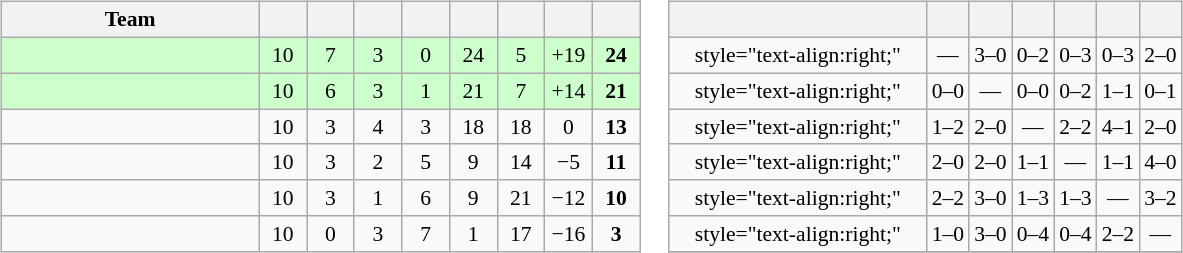<table>
<tr>
<td><br><table class="wikitable" style="text-align: center; font-size: 90%;">
<tr>
<th width=165>Team</th>
<th width=25></th>
<th width=25></th>
<th width=25></th>
<th width=25></th>
<th width=25></th>
<th width=25></th>
<th width=25></th>
<th width=25></th>
</tr>
<tr style="background:#cfc;">
<td align="left"></td>
<td>10</td>
<td>7</td>
<td>3</td>
<td>0</td>
<td>24</td>
<td>5</td>
<td>+19</td>
<td><strong>24</strong></td>
</tr>
<tr style="background:#cfc;">
<td align="left"></td>
<td>10</td>
<td>6</td>
<td>3</td>
<td>1</td>
<td>21</td>
<td>7</td>
<td>+14</td>
<td><strong>21</strong></td>
</tr>
<tr>
<td align="left"></td>
<td>10</td>
<td>3</td>
<td>4</td>
<td>3</td>
<td>18</td>
<td>18</td>
<td>0</td>
<td><strong>13</strong></td>
</tr>
<tr>
<td align="left"></td>
<td>10</td>
<td>3</td>
<td>2</td>
<td>5</td>
<td>9</td>
<td>14</td>
<td>−5</td>
<td><strong>11</strong></td>
</tr>
<tr>
<td align="left"></td>
<td>10</td>
<td>3</td>
<td>1</td>
<td>6</td>
<td>9</td>
<td>21</td>
<td>−12</td>
<td><strong>10</strong></td>
</tr>
<tr>
<td align="left"></td>
<td>10</td>
<td>0</td>
<td>3</td>
<td>7</td>
<td>1</td>
<td>17</td>
<td>−16</td>
<td><strong>3</strong></td>
</tr>
</table>
</td>
<td><br><table class="wikitable" style="text-align:center; font-size:90%;">
<tr>
<th width=165> </th>
<th></th>
<th></th>
<th></th>
<th></th>
<th></th>
<th></th>
</tr>
<tr>
<td>style="text-align:right;"</td>
<td>—</td>
<td>3–0</td>
<td>0–2</td>
<td>0–3</td>
<td>0–3</td>
<td>2–0</td>
</tr>
<tr>
<td>style="text-align:right;"</td>
<td>0–0</td>
<td>—</td>
<td>0–0</td>
<td>0–2</td>
<td>1–1</td>
<td>0–1</td>
</tr>
<tr>
<td>style="text-align:right;"</td>
<td>1–2</td>
<td>2–0</td>
<td>—</td>
<td>2–2</td>
<td>4–1</td>
<td>2–0</td>
</tr>
<tr>
<td>style="text-align:right;"</td>
<td>2–0</td>
<td>2–0</td>
<td>1–1</td>
<td>—</td>
<td>1–1</td>
<td>4–0</td>
</tr>
<tr>
<td>style="text-align:right;"</td>
<td>2–2</td>
<td>3–0</td>
<td>1–3</td>
<td>1–3</td>
<td>—</td>
<td>3–2</td>
</tr>
<tr>
<td>style="text-align:right;"</td>
<td>1–0</td>
<td>3–0</td>
<td>0–4</td>
<td>0–4</td>
<td>2–2</td>
<td>—</td>
</tr>
<tr>
</tr>
</table>
</td>
</tr>
</table>
